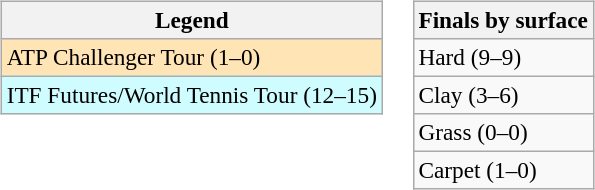<table>
<tr valign=top>
<td><br><table class=wikitable style=font-size:97%>
<tr>
<th>Legend</th>
</tr>
<tr bgcolor=moccasin>
<td>ATP Challenger Tour (1–0)</td>
</tr>
<tr bgcolor=cffcff>
<td>ITF Futures/World Tennis Tour (12–15)</td>
</tr>
</table>
</td>
<td><br><table class=wikitable style=font-size:97%>
<tr>
<th>Finals by surface</th>
</tr>
<tr>
<td>Hard (9–9)</td>
</tr>
<tr>
<td>Clay (3–6)</td>
</tr>
<tr>
<td>Grass (0–0)</td>
</tr>
<tr>
<td>Carpet (1–0)</td>
</tr>
</table>
</td>
</tr>
</table>
